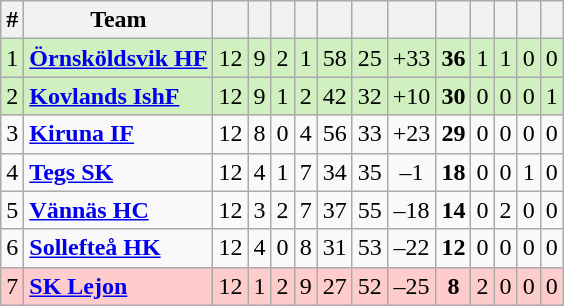<table class="wikitable sortable">
<tr>
<th>#</th>
<th>Team</th>
<th></th>
<th></th>
<th></th>
<th></th>
<th></th>
<th></th>
<th></th>
<th></th>
<th></th>
<th></th>
<th></th>
<th></th>
</tr>
<tr style="background: #D0F0C0;">
<td>1</td>
<td><strong><a href='#'>Örnsköldsvik HF</a></strong></td>
<td style="text-align: center;">12</td>
<td style="text-align: center;">9</td>
<td style="text-align: center;">2</td>
<td style="text-align: center;">1</td>
<td style="text-align: center;">58</td>
<td style="text-align: center;">25</td>
<td style="text-align: center;">+33</td>
<td style="text-align: center;"><strong>36</strong></td>
<td style="text-align: center;">1</td>
<td style="text-align: center;">1</td>
<td style="text-align: center;">0</td>
<td style="text-align: center;">0</td>
</tr>
<tr style="background: #D0F0C0;">
<td>2</td>
<td><strong><a href='#'>Kovlands IshF</a></strong></td>
<td style="text-align: center;">12</td>
<td style="text-align: center;">9</td>
<td style="text-align: center;">1</td>
<td style="text-align: center;">2</td>
<td style="text-align: center;">42</td>
<td style="text-align: center;">32</td>
<td style="text-align: center;">+10</td>
<td style="text-align: center;"><strong>30</strong></td>
<td style="text-align: center;">0</td>
<td style="text-align: center;">0</td>
<td style="text-align: center;">0</td>
<td style="text-align: center;">1</td>
</tr>
<tr>
<td>3</td>
<td><strong><a href='#'>Kiruna IF</a></strong></td>
<td style="text-align: center;">12</td>
<td style="text-align: center;">8</td>
<td style="text-align: center;">0</td>
<td style="text-align: center;">4</td>
<td style="text-align: center;">56</td>
<td style="text-align: center;">33</td>
<td style="text-align: center;">+23</td>
<td style="text-align: center;"><strong>29</strong></td>
<td style="text-align: center;">0</td>
<td style="text-align: center;">0</td>
<td style="text-align: center;">0</td>
<td style="text-align: center;">0</td>
</tr>
<tr>
<td>4</td>
<td><strong><a href='#'>Tegs SK</a></strong></td>
<td style="text-align: center;">12</td>
<td style="text-align: center;">4</td>
<td style="text-align: center;">1</td>
<td style="text-align: center;">7</td>
<td style="text-align: center;">34</td>
<td style="text-align: center;">35</td>
<td style="text-align: center;">–1</td>
<td style="text-align: center;"><strong>18</strong></td>
<td style="text-align: center;">0</td>
<td style="text-align: center;">0</td>
<td style="text-align: center;">1</td>
<td style="text-align: center;">0</td>
</tr>
<tr>
<td>5</td>
<td><strong><a href='#'>Vännäs HC</a></strong></td>
<td style="text-align: center;">12</td>
<td style="text-align: center;">3</td>
<td style="text-align: center;">2</td>
<td style="text-align: center;">7</td>
<td style="text-align: center;">37</td>
<td style="text-align: center;">55</td>
<td style="text-align: center;">–18</td>
<td style="text-align: center;"><strong>14</strong></td>
<td style="text-align: center;">0</td>
<td style="text-align: center;">2</td>
<td style="text-align: center;">0</td>
<td style="text-align: center;">0</td>
</tr>
<tr>
<td>6</td>
<td><strong><a href='#'>Sollefteå HK</a></strong></td>
<td style="text-align: center;">12</td>
<td style="text-align: center;">4</td>
<td style="text-align: center;">0</td>
<td style="text-align: center;">8</td>
<td style="text-align: center;">31</td>
<td style="text-align: center;">53</td>
<td style="text-align: center;">–22</td>
<td style="text-align: center;"><strong>12</strong></td>
<td style="text-align: center;">0</td>
<td style="text-align: center;">0</td>
<td style="text-align: center;">0</td>
<td style="text-align: center;">0</td>
</tr>
<tr style="background: #FFCCCC;">
<td>7</td>
<td><strong><a href='#'>SK Lejon</a></strong></td>
<td style="text-align: center;">12</td>
<td style="text-align: center;">1</td>
<td style="text-align: center;">2</td>
<td style="text-align: center;">9</td>
<td style="text-align: center;">27</td>
<td style="text-align: center;">52</td>
<td style="text-align: center;">–25</td>
<td style="text-align: center;"><strong>8</strong></td>
<td style="text-align: center;">2</td>
<td style="text-align: center;">0</td>
<td style="text-align: center;">0</td>
<td style="text-align: center;">0</td>
</tr>
</table>
